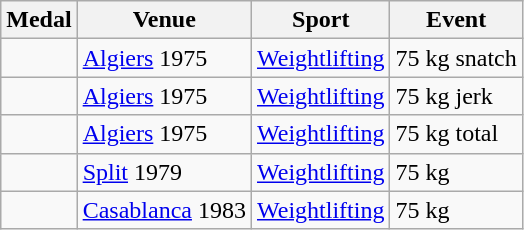<table class="wikitable sortable">
<tr>
<th>Medal</th>
<th>Venue</th>
<th>Sport</th>
<th>Event</th>
</tr>
<tr>
<td></td>
<td><a href='#'>Algiers</a> 1975</td>
<td> <a href='#'>Weightlifting</a></td>
<td>75 kg snatch</td>
</tr>
<tr>
<td></td>
<td><a href='#'>Algiers</a> 1975</td>
<td> <a href='#'>Weightlifting</a></td>
<td>75 kg jerk</td>
</tr>
<tr>
<td></td>
<td><a href='#'>Algiers</a> 1975</td>
<td> <a href='#'>Weightlifting</a></td>
<td>75 kg total</td>
</tr>
<tr>
<td></td>
<td><a href='#'>Split</a> 1979</td>
<td> <a href='#'>Weightlifting</a></td>
<td>75 kg</td>
</tr>
<tr>
<td></td>
<td><a href='#'>Casablanca</a>  1983</td>
<td> <a href='#'>Weightlifting</a></td>
<td>75 kg</td>
</tr>
</table>
